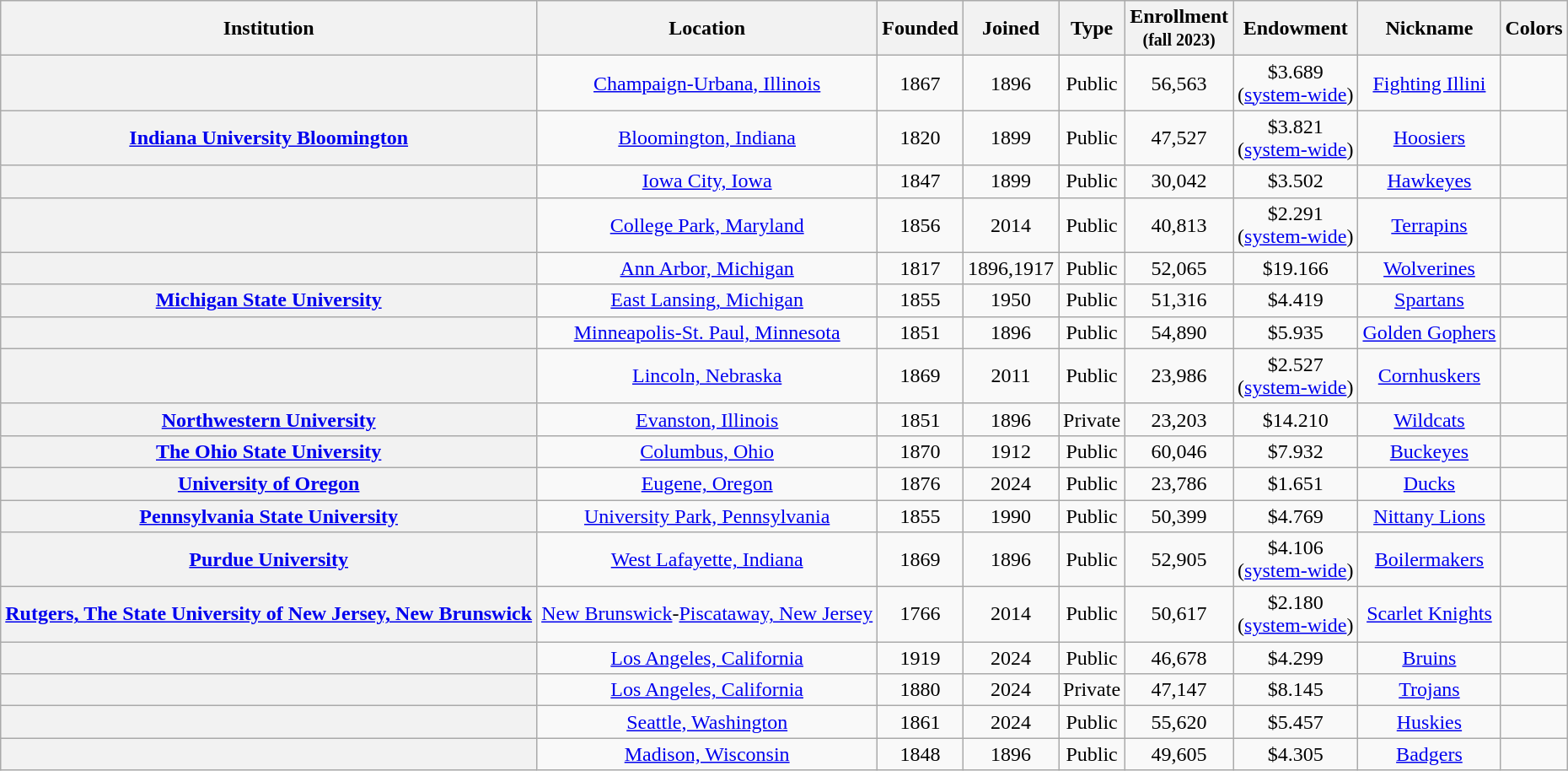<table class="wikitable sortable plainrowheaders" style="text-align: center;">
<tr>
<th scope="col">Institution</th>
<th scope="col">Location</th>
<th scope="col">Founded</th>
<th scope="col">Joined</th>
<th scope="col">Type</th>
<th scope="col">Enrollment<br><small>(fall 2023)</small></th>
<th scope="col">Endowment<br></th>
<th scope="col">Nickname</th>
<th class="unsortable" scope="col">Colors</th>
</tr>
<tr>
<th scope="row"><strong></strong></th>
<td><a href='#'>Champaign-Urbana, Illinois</a></td>
<td>1867</td>
<td>1896</td>
<td>Public</td>
<td>56,563</td>
<td>$3.689<br>(<a href='#'>system-wide</a>)</td>
<td><a href='#'>Fighting Illini</a></td>
<td></td>
</tr>
<tr>
<th scope="row"><strong><a href='#'>Indiana University Bloomington</a></strong></th>
<td><a href='#'>Bloomington, Indiana</a></td>
<td>1820</td>
<td>1899</td>
<td>Public</td>
<td>47,527</td>
<td>$3.821<br>(<a href='#'>system-wide</a>)</td>
<td><a href='#'>Hoosiers</a></td>
<td></td>
</tr>
<tr>
<th scope="row"><strong></strong></th>
<td><a href='#'>Iowa City, Iowa</a></td>
<td>1847</td>
<td>1899</td>
<td>Public</td>
<td>30,042</td>
<td>$3.502</td>
<td><a href='#'>Hawkeyes</a></td>
<td></td>
</tr>
<tr>
<th scope="row"><strong></strong></th>
<td><a href='#'>College Park, Maryland</a></td>
<td>1856</td>
<td>2014</td>
<td>Public</td>
<td>40,813</td>
<td>$2.291<br>(<a href='#'>system-wide</a>)</td>
<td><a href='#'>Terrapins</a></td>
<td></td>
</tr>
<tr>
<th scope="row"><strong></strong></th>
<td><a href='#'>Ann Arbor, Michigan</a></td>
<td>1817</td>
<td>1896,1917</td>
<td rowspan="1">Public</td>
<td>52,065</td>
<td>$19.166</td>
<td><a href='#'>Wolverines</a></td>
<td></td>
</tr>
<tr>
<th scope="row"><strong><a href='#'>Michigan State University</a></strong></th>
<td><a href='#'>East Lansing, Michigan</a></td>
<td>1855</td>
<td>1950</td>
<td>Public</td>
<td>51,316</td>
<td>$4.419</td>
<td><a href='#'>Spartans</a></td>
<td></td>
</tr>
<tr>
<th scope="row"><strong></strong></th>
<td><a href='#'>Minneapolis-St. Paul, Minnesota</a></td>
<td>1851</td>
<td>1896</td>
<td>Public</td>
<td>54,890</td>
<td>$5.935</td>
<td><a href='#'>Golden Gophers</a></td>
<td></td>
</tr>
<tr>
<th scope="row"><strong></strong></th>
<td><a href='#'>Lincoln, Nebraska</a></td>
<td>1869</td>
<td>2011</td>
<td>Public</td>
<td>23,986</td>
<td>$2.527<br>(<a href='#'>system-wide</a>)</td>
<td><a href='#'>Cornhuskers</a></td>
<td></td>
</tr>
<tr>
<th scope="row"><strong><a href='#'>Northwestern University</a></strong></th>
<td><a href='#'>Evanston, Illinois</a></td>
<td>1851</td>
<td>1896</td>
<td>Private</td>
<td>23,203</td>
<td>$14.210</td>
<td><a href='#'>Wildcats</a></td>
<td></td>
</tr>
<tr>
<th scope="row"><strong><a href='#'>The Ohio State University</a></strong></th>
<td><a href='#'>Columbus, Ohio</a></td>
<td>1870</td>
<td>1912</td>
<td>Public</td>
<td>60,046</td>
<td>$7.932</td>
<td><a href='#'>Buckeyes</a></td>
<td></td>
</tr>
<tr>
<th scope="row"><strong><a href='#'>University of Oregon</a></strong></th>
<td><a href='#'>Eugene, Oregon</a></td>
<td>1876</td>
<td>2024</td>
<td>Public</td>
<td>23,786</td>
<td>$1.651</td>
<td><a href='#'>Ducks</a></td>
<td></td>
</tr>
<tr>
<th scope="row"><strong><a href='#'>Pennsylvania State University</a></strong></th>
<td><a href='#'>University Park, Pennsylvania</a></td>
<td>1855</td>
<td>1990</td>
<td>Public</td>
<td>50,399</td>
<td>$4.769</td>
<td><a href='#'>Nittany Lions</a></td>
<td></td>
</tr>
<tr>
<th scope="row"><strong><a href='#'>Purdue University</a></strong></th>
<td><a href='#'>West Lafayette, Indiana</a></td>
<td>1869</td>
<td>1896</td>
<td>Public</td>
<td>52,905</td>
<td>$4.106<br>(<a href='#'>system-wide</a>)</td>
<td><a href='#'>Boilermakers</a></td>
<td></td>
</tr>
<tr>
<th scope="row"><strong><a href='#'>Rutgers, The State University of New Jersey, New Brunswick</a></strong></th>
<td><a href='#'>New Brunswick</a>-<a href='#'>Piscataway, New Jersey</a></td>
<td>1766</td>
<td>2014</td>
<td>Public</td>
<td>50,617</td>
<td>$2.180<br>(<a href='#'>system-wide</a>)</td>
<td><a href='#'>Scarlet Knights</a></td>
<td></td>
</tr>
<tr>
<th scope="row"><strong></strong></th>
<td><a href='#'>Los Angeles, California</a><br></td>
<td>1919</td>
<td>2024</td>
<td>Public</td>
<td>46,678</td>
<td>$4.299</td>
<td><a href='#'>Bruins</a></td>
<td></td>
</tr>
<tr>
<th scope="row"><strong></strong></th>
<td><a href='#'>Los Angeles, California</a><br></td>
<td>1880</td>
<td>2024</td>
<td>Private</td>
<td>47,147</td>
<td>$8.145</td>
<td><a href='#'>Trojans</a></td>
<td></td>
</tr>
<tr>
<th scope="row"><strong></strong></th>
<td><a href='#'>Seattle, Washington</a></td>
<td>1861</td>
<td>2024</td>
<td>Public</td>
<td>55,620</td>
<td>$5.457</td>
<td><a href='#'>Huskies</a></td>
<td></td>
</tr>
<tr>
<th scope="row"><strong></strong></th>
<td><a href='#'>Madison, Wisconsin</a></td>
<td>1848</td>
<td>1896</td>
<td>Public</td>
<td>49,605</td>
<td>$4.305</td>
<td><a href='#'>Badgers</a></td>
<td></td>
</tr>
</table>
